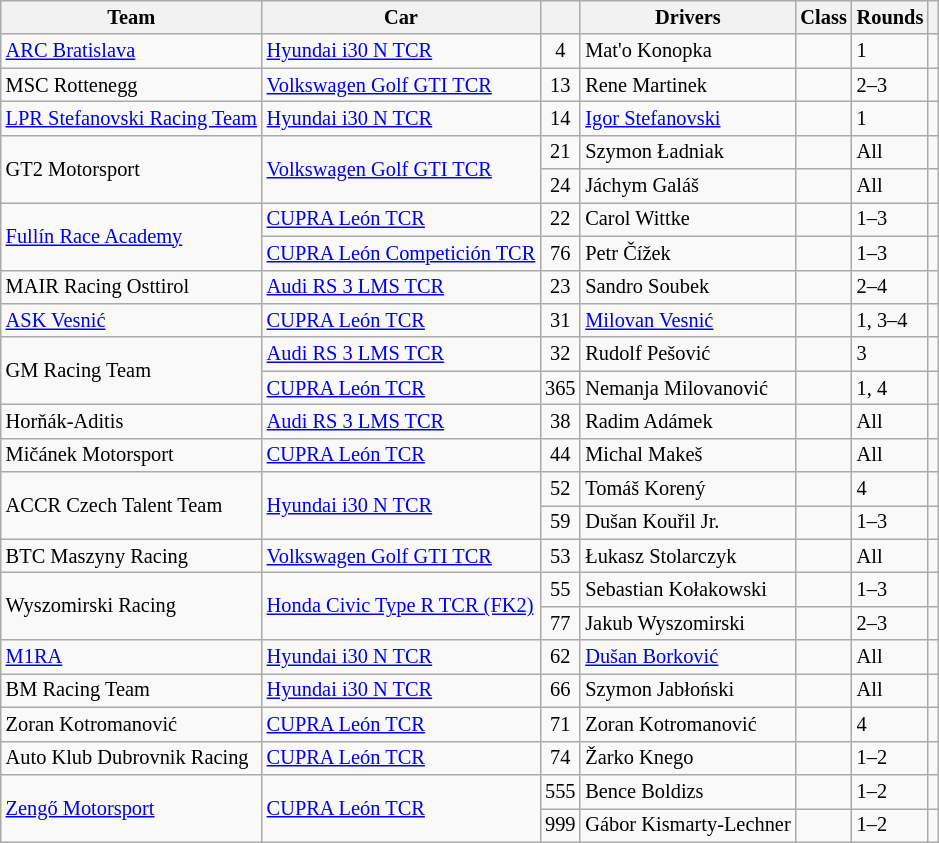<table class="wikitable" style="font-size: 85%;">
<tr>
<th>Team</th>
<th>Car</th>
<th></th>
<th>Drivers</th>
<th>Class</th>
<th>Rounds</th>
<th></th>
</tr>
<tr>
<td> <a href='#'>ARC Bratislava</a></td>
<td><a href='#'>Hyundai i30 N TCR</a></td>
<td align="center">4</td>
<td> Mat'o Konopka</td>
<td></td>
<td>1</td>
<td></td>
</tr>
<tr>
<td> MSC Rottenegg</td>
<td><a href='#'>Volkswagen Golf GTI TCR</a></td>
<td align="center">13</td>
<td> Rene Martinek</td>
<td></td>
<td>2–3</td>
<td></td>
</tr>
<tr>
<td> <a href='#'>LPR Stefanovski Racing Team</a></td>
<td><a href='#'>Hyundai i30 N TCR</a></td>
<td align="center">14</td>
<td> <a href='#'>Igor Stefanovski</a></td>
<td></td>
<td>1</td>
<td></td>
</tr>
<tr>
<td rowspan="2"> GT2 Motorsport</td>
<td rowspan="2"><a href='#'>Volkswagen Golf GTI TCR</a></td>
<td align="center">21</td>
<td> Szymon Ładniak</td>
<td align="center"></td>
<td>All</td>
<td></td>
</tr>
<tr>
<td align="center">24</td>
<td> Jáchym Galáš</td>
<td align="center"></td>
<td>All</td>
<td></td>
</tr>
<tr>
<td rowspan="2"> <a href='#'>Fullín Race Academy</a></td>
<td><a href='#'>CUPRA León TCR</a></td>
<td align="center">22</td>
<td> Carol Wittke</td>
<td></td>
<td>1–3</td>
<td></td>
</tr>
<tr>
<td><a href='#'>CUPRA León Competición TCR</a></td>
<td align="center">76</td>
<td> Petr Čížek</td>
<td></td>
<td>1–3</td>
<td></td>
</tr>
<tr>
<td> MAIR Racing Osttirol</td>
<td><a href='#'>Audi RS 3 LMS TCR</a></td>
<td align="center">23</td>
<td> Sandro Soubek</td>
<td></td>
<td>2–4</td>
<td></td>
</tr>
<tr>
<td> <a href='#'>ASK Vesnić</a></td>
<td><a href='#'>CUPRA León TCR</a></td>
<td align="center">31</td>
<td> <a href='#'>Milovan Vesnić</a></td>
<td></td>
<td>1, 3–4</td>
<td></td>
</tr>
<tr>
<td rowspan="2"> GM Racing Team</td>
<td><a href='#'>Audi RS 3 LMS TCR</a></td>
<td align="center">32</td>
<td> Rudolf Pešović</td>
<td></td>
<td>3</td>
<td></td>
</tr>
<tr>
<td><a href='#'>CUPRA León TCR</a></td>
<td align="center">365</td>
<td> Nemanja Milovanović</td>
<td></td>
<td>1, 4</td>
<td></td>
</tr>
<tr>
<td> Horňák-Aditis</td>
<td><a href='#'>Audi RS 3 LMS TCR</a></td>
<td align="center">38</td>
<td> Radim Adámek</td>
<td></td>
<td>All</td>
<td></td>
</tr>
<tr>
<td> Mičánek Motorsport</td>
<td><a href='#'>CUPRA León TCR</a></td>
<td align="center">44</td>
<td> Michal Makeš</td>
<td align="center"></td>
<td>All</td>
<td></td>
</tr>
<tr>
<td rowspan="2"> ACCR Czech Talent Team</td>
<td rowspan="2"><a href='#'>Hyundai i30 N TCR</a></td>
<td align="center">52</td>
<td> Tomáš Korený</td>
<td align="center"></td>
<td>4</td>
<td></td>
</tr>
<tr>
<td align="center">59</td>
<td> Dušan Kouřil Jr.</td>
<td align="center"></td>
<td>1–3</td>
<td></td>
</tr>
<tr>
<td> BTC Maszyny Racing</td>
<td><a href='#'>Volkswagen Golf GTI TCR</a></td>
<td align="center">53</td>
<td> Łukasz Stolarczyk</td>
<td></td>
<td>All</td>
<td></td>
</tr>
<tr>
<td rowspan="2"> Wyszomirski Racing</td>
<td rowspan="2"><a href='#'>Honda Civic Type R TCR (FK2)</a></td>
<td align="center">55</td>
<td> Sebastian Kołakowski</td>
<td></td>
<td>1–3</td>
<td></td>
</tr>
<tr>
<td align="center">77</td>
<td> Jakub Wyszomirski</td>
<td></td>
<td>2–3</td>
<td></td>
</tr>
<tr>
<td> <a href='#'>M1RA</a></td>
<td><a href='#'>Hyundai i30 N TCR</a></td>
<td align="center">62</td>
<td> <a href='#'>Dušan Borković</a></td>
<td></td>
<td>All</td>
<td></td>
</tr>
<tr>
<td> BM Racing Team</td>
<td><a href='#'>Hyundai i30 N TCR</a></td>
<td align="center">66</td>
<td> Szymon Jabłoński</td>
<td align="center"></td>
<td>All</td>
<td></td>
</tr>
<tr>
<td> Zoran Kotromanović</td>
<td><a href='#'>CUPRA León TCR</a></td>
<td align="center">71</td>
<td> Zoran Kotromanović</td>
<td></td>
<td>4</td>
<td></td>
</tr>
<tr>
<td> Auto Klub Dubrovnik Racing</td>
<td><a href='#'>CUPRA León TCR</a></td>
<td align="center">74</td>
<td> Žarko Knego</td>
<td></td>
<td>1–2</td>
<td></td>
</tr>
<tr>
<td rowspan="2"> <a href='#'>Zengő Motorsport</a></td>
<td rowspan="2"><a href='#'>CUPRA León TCR</a></td>
<td align="center">555</td>
<td> Bence Boldizs</td>
<td></td>
<td>1–2</td>
<td></td>
</tr>
<tr>
<td align="center">999</td>
<td> Gábor Kismarty-Lechner</td>
<td></td>
<td>1–2</td>
<td></td>
</tr>
</table>
